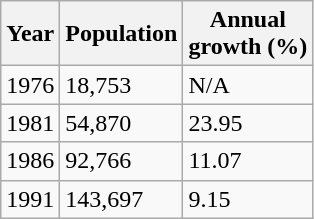<table class="wikitable">
<tr>
<th>Year</th>
<th>Population</th>
<th>Annual<br>growth (%)</th>
</tr>
<tr>
<td>1976</td>
<td>18,753</td>
<td>N/A</td>
</tr>
<tr>
<td>1981</td>
<td>54,870</td>
<td>23.95</td>
</tr>
<tr>
<td>1986</td>
<td>92,766</td>
<td>11.07</td>
</tr>
<tr>
<td>1991</td>
<td>143,697</td>
<td>9.15</td>
</tr>
</table>
